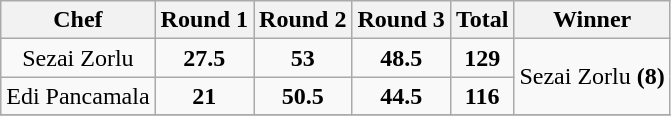<table class="wikitable"  style="float:left; margin:auto; text-align:center;">
<tr>
<th>Chef</th>
<th>Round 1</th>
<th>Round 2</th>
<th>Round 3</th>
<th>Total</th>
<th>Winner</th>
</tr>
<tr>
<td>Sezai Zorlu</td>
<td><strong>27.5</strong></td>
<td><strong>53</strong></td>
<td><strong>48.5</strong></td>
<td><strong>129</strong></td>
<td rowspan=2>Sezai Zorlu <strong>(8)</strong></td>
</tr>
<tr>
<td>Edi Pancamala</td>
<td><strong>21</strong></td>
<td><strong>50.5</strong></td>
<td><strong>44.5</strong></td>
<td><strong>116</strong></td>
</tr>
<tr>
</tr>
</table>
